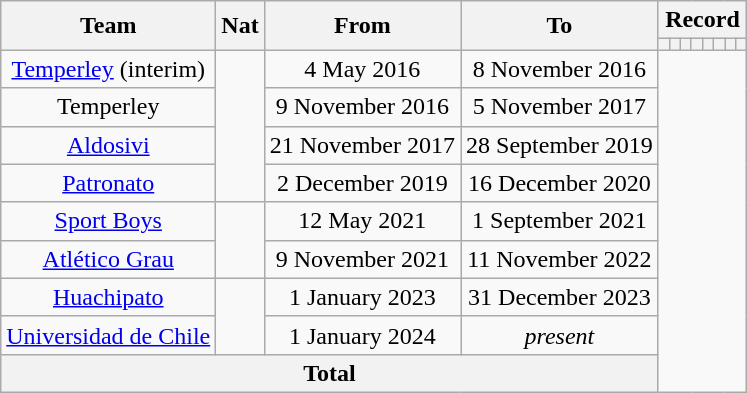<table class=wikitable style=text-align:center>
<tr>
<th rowspan=2>Team</th>
<th rowspan="2">Nat</th>
<th rowspan="2">From</th>
<th rowspan="2">To</th>
<th colspan=8>Record</th>
</tr>
<tr>
<th></th>
<th></th>
<th></th>
<th></th>
<th></th>
<th></th>
<th></th>
<th></th>
</tr>
<tr>
<td align=center><a href='#'>Temperley</a> (interim)</td>
<td rowspan="4"></td>
<td align=center>4 May 2016</td>
<td align=center>8 November 2016<br></td>
</tr>
<tr>
<td align=center>Temperley</td>
<td align=center>9 November 2016</td>
<td align=center>5 November 2017<br></td>
</tr>
<tr>
<td align=center><a href='#'>Aldosivi</a></td>
<td align=center>21 November 2017</td>
<td align=center>28 September 2019<br></td>
</tr>
<tr>
<td align=center><a href='#'>Patronato</a></td>
<td align=center>2 December 2019</td>
<td align=center>16 December 2020<br></td>
</tr>
<tr>
<td align=center><a href='#'>Sport Boys</a></td>
<td rowspan="2"></td>
<td align=center>12 May 2021</td>
<td align=center>1 September 2021<br></td>
</tr>
<tr>
<td align=center><a href='#'>Atlético Grau</a></td>
<td align=center>9 November 2021</td>
<td align=center>11 November 2022<br></td>
</tr>
<tr>
<td align=center><a href='#'>Huachipato</a></td>
<td rowspan="2"></td>
<td align=center>1 January 2023</td>
<td align=center>31 December 2023<br></td>
</tr>
<tr>
<td align=center><a href='#'>Universidad de Chile</a></td>
<td align=center>1 January 2024</td>
<td align=center><em>present</em><br></td>
</tr>
<tr>
<th colspan="4">Total<br></th>
</tr>
</table>
